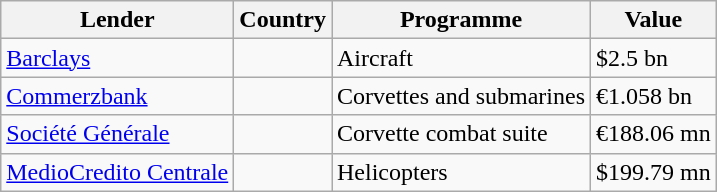<table class="wikitable">
<tr>
<th>Lender</th>
<th>Country</th>
<th>Programme</th>
<th>Value</th>
</tr>
<tr>
<td><a href='#'>Barclays</a></td>
<td></td>
<td>Aircraft</td>
<td>$2.5 bn</td>
</tr>
<tr>
<td><a href='#'>Commerzbank</a></td>
<td></td>
<td>Corvettes and submarines</td>
<td>€1.058 bn</td>
</tr>
<tr>
<td><a href='#'>Société Générale</a></td>
<td></td>
<td>Corvette combat suite</td>
<td>€188.06 mn</td>
</tr>
<tr>
<td><a href='#'>MedioCredito Centrale</a></td>
<td></td>
<td>Helicopters</td>
<td>$199.79 mn</td>
</tr>
</table>
